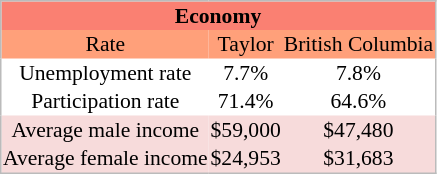<table cellpadding="1" style="float: left; margin: 0em 1em 1em 0em; border:1px #bbbbbb solid; border-collapse: collapse; font-size: 90%;">
<tr style="text-align:center;background-color:salmon">
<th colspan=3>Economy</th>
</tr>
<tr style="text-align:center;background-color:lightsalmon">
<td>Rate</td>
<td>Taylor</td>
<td>British Columbia</td>
</tr>
<tr style="text-align:center;">
<td>Unemployment rate</td>
<td>7.7%</td>
<td>7.8%</td>
</tr>
<tr style="text-align:center;">
<td>Participation rate</td>
<td>71.4%</td>
<td>64.6%</td>
</tr>
<tr style="text-align:center;background-color:#F7DBDB">
<td>Average male income</td>
<td>$59,000</td>
<td>$47,480</td>
</tr>
<tr style="text-align:center;background-color:#F7DBDB">
<td>Average female income</td>
<td>$24,953</td>
<td>$31,683</td>
</tr>
</table>
